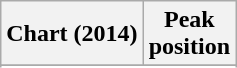<table class="wikitable sortable">
<tr>
<th>Chart (2014)</th>
<th>Peak<br>position</th>
</tr>
<tr>
</tr>
<tr>
</tr>
</table>
